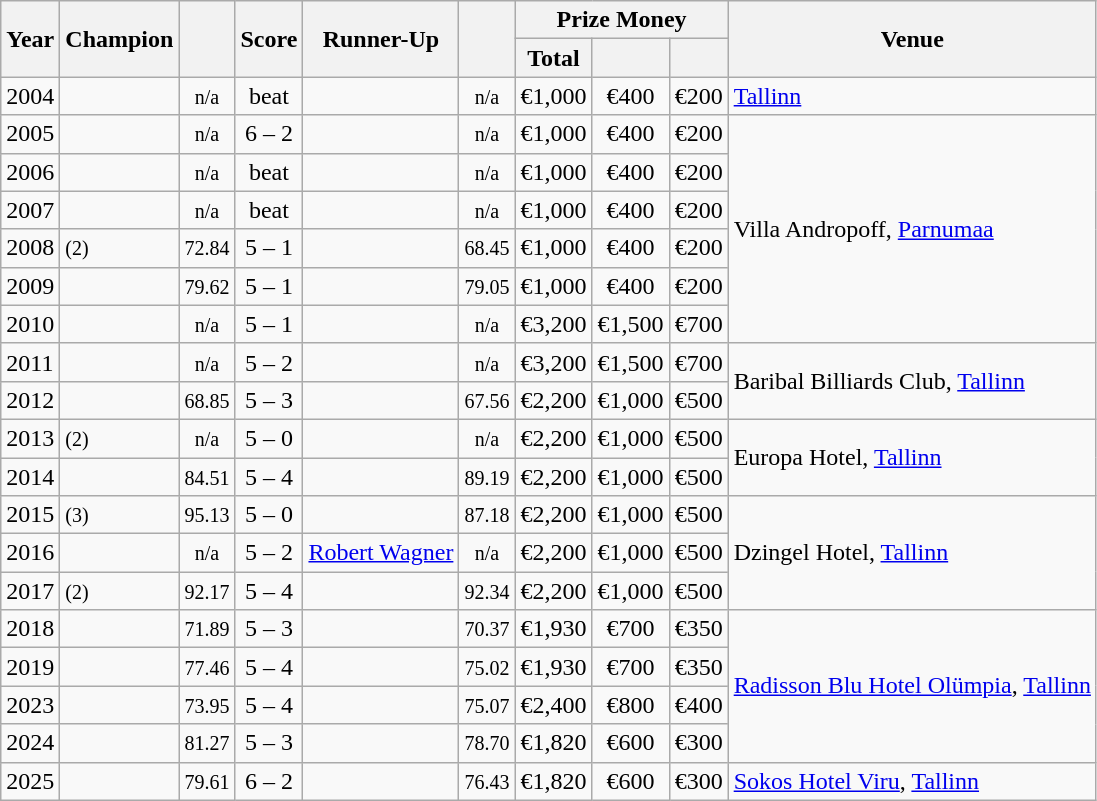<table class="wikitable sortable">
<tr>
<th rowspan=2>Year</th>
<th rowspan=2>Champion</th>
<th rowspan=2></th>
<th rowspan=2>Score</th>
<th rowspan=2>Runner-Up</th>
<th rowspan=2></th>
<th colspan=3>Prize Money</th>
<th rowspan=2>Venue</th>
</tr>
<tr>
<th>Total</th>
<th></th>
<th></th>
</tr>
<tr>
<td>2004</td>
<td></td>
<td align=center><small><span>n/a</span></small></td>
<td align=center>beat</td>
<td></td>
<td align=center><small><span>n/a</span></small></td>
<td align=center>€1,000</td>
<td align=center>€400</td>
<td align=center>€200</td>
<td><a href='#'>Tallinn</a></td>
</tr>
<tr>
<td>2005</td>
<td></td>
<td align=center><small><span>n/a</span></small></td>
<td align=center>6 – 2</td>
<td></td>
<td align=center><small><span>n/a</span></small></td>
<td align=center>€1,000</td>
<td align=center>€400</td>
<td align=center>€200</td>
<td rowspan=6>Villa Andropoff, <a href='#'>Parnumaa</a></td>
</tr>
<tr>
<td>2006</td>
<td></td>
<td align=center><small><span>n/a</span></small></td>
<td align=center>beat</td>
<td></td>
<td align=center><small><span>n/a</span></small></td>
<td align=center>€1,000</td>
<td align=center>€400</td>
<td align=center>€200</td>
</tr>
<tr>
<td>2007</td>
<td></td>
<td align=center><small><span>n/a</span></small></td>
<td align=center>beat</td>
<td></td>
<td align=center><small><span>n/a</span></small></td>
<td align=center>€1,000</td>
<td align=center>€400</td>
<td align=center>€200</td>
</tr>
<tr>
<td>2008</td>
<td> <small>(2)</small></td>
<td align=center><small><span>72.84</span></small></td>
<td align=center>5 – 1</td>
<td></td>
<td align=center><small><span>68.45</span></small></td>
<td align=center>€1,000</td>
<td align=center>€400</td>
<td align=center>€200</td>
</tr>
<tr>
<td>2009</td>
<td></td>
<td align=center><small><span>79.62</span></small></td>
<td align=center>5 – 1</td>
<td></td>
<td align=center><small><span>79.05</span></small></td>
<td align=center>€1,000</td>
<td align=center>€400</td>
<td align=center>€200</td>
</tr>
<tr>
<td>2010</td>
<td></td>
<td align=center><small><span>n/a</span></small></td>
<td align=center>5 – 1</td>
<td></td>
<td align=center><small><span>n/a</span></small></td>
<td align=center>€3,200</td>
<td align=center>€1,500</td>
<td align=center>€700</td>
</tr>
<tr>
<td>2011</td>
<td></td>
<td align=center><small><span>n/a</span></small></td>
<td align=center>5 – 2</td>
<td></td>
<td align=center><small><span>n/a</span></small></td>
<td align=center>€3,200</td>
<td align=center>€1,500</td>
<td align=center>€700</td>
<td rowspan=2>Baribal Billiards Club, <a href='#'>Tallinn</a></td>
</tr>
<tr>
<td>2012</td>
<td></td>
<td align=center><small><span>68.85</span></small></td>
<td align=center>5 – 3</td>
<td></td>
<td align=center><small><span>67.56</span></small></td>
<td align=center>€2,200</td>
<td align=center>€1,000</td>
<td align=center>€500</td>
</tr>
<tr>
<td>2013</td>
<td> <small>(2)</small></td>
<td align=center><small><span>n/a</span></small></td>
<td align=center>5 – 0</td>
<td></td>
<td align=center><small><span>n/a</span></small></td>
<td align=center>€2,200</td>
<td align=center>€1,000</td>
<td align=center>€500</td>
<td rowspan=2>Europa Hotel, <a href='#'>Tallinn</a></td>
</tr>
<tr>
<td>2014</td>
<td></td>
<td align=center><small><span>84.51</span></small></td>
<td align=center>5 – 4</td>
<td></td>
<td align=center><small><span>89.19</span></small></td>
<td align=center>€2,200</td>
<td align=center>€1,000</td>
<td align=center>€500</td>
</tr>
<tr>
<td>2015</td>
<td> <small>(3)</small></td>
<td align=center><small><span>95.13</span></small></td>
<td align=center>5 – 0</td>
<td></td>
<td align=center><small><span>87.18</span></small></td>
<td align=center>€2,200</td>
<td align=center>€1,000</td>
<td align=center>€500</td>
<td rowspan=3>Dzingel Hotel, <a href='#'>Tallinn</a></td>
</tr>
<tr>
<td>2016</td>
<td></td>
<td align=center><small><span>n/a</span></small></td>
<td align=center>5 – 2</td>
<td> <a href='#'>Robert Wagner</a></td>
<td align=center><small><span>n/a</span></small></td>
<td align=center>€2,200</td>
<td align=center>€1,000</td>
<td align=center>€500</td>
</tr>
<tr>
<td>2017</td>
<td> <small>(2)</small></td>
<td align=center><small><span>92.17</span></small></td>
<td align=center>5 – 4</td>
<td></td>
<td align=center><small><span>92.34</span></small></td>
<td align=center>€2,200</td>
<td align=center>€1,000</td>
<td align=center>€500</td>
</tr>
<tr>
<td>2018</td>
<td></td>
<td align=center><small><span>71.89</span></small></td>
<td align=center>5 – 3</td>
<td></td>
<td align=center><small><span>70.37</span></small></td>
<td align=center>€1,930</td>
<td align=center>€700</td>
<td align=center>€350</td>
<td rowspan=4><a href='#'>Radisson Blu Hotel Olümpia</a>, <a href='#'>Tallinn</a></td>
</tr>
<tr>
<td>2019</td>
<td></td>
<td align=center><small><span>77.46</span></small></td>
<td align=center>5 – 4</td>
<td></td>
<td align=center><small><span>75.02</span></small></td>
<td align=center>€1,930</td>
<td align=center>€700</td>
<td align=center>€350</td>
</tr>
<tr>
<td>2023</td>
<td></td>
<td align=center><small><span>73.95</span></small></td>
<td align=center>5 – 4</td>
<td></td>
<td align=center><small><span>75.07</span></small></td>
<td align=center>€2,400</td>
<td align=center>€800</td>
<td align=center>€400</td>
</tr>
<tr>
<td>2024</td>
<td></td>
<td align=center><small><span>81.27</span></small></td>
<td align=center>5 – 3</td>
<td></td>
<td align=center><small><span>78.70</span></small></td>
<td align=center>€1,820</td>
<td align=center>€600</td>
<td align=center>€300</td>
</tr>
<tr>
<td>2025</td>
<td></td>
<td align=center><small><span>79.61</span></small></td>
<td align=center>6 – 2</td>
<td></td>
<td align=center><small><span>76.43</span></small></td>
<td align=center>€1,820</td>
<td align=center>€600</td>
<td align=center>€300</td>
<td><a href='#'>Sokos Hotel Viru</a>, <a href='#'>Tallinn</a></td>
</tr>
</table>
